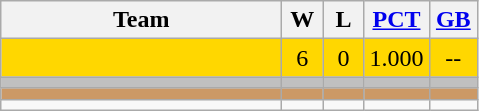<table class=wikitable style="text-align:center;">
<tr>
<th width=180px>Team</th>
<th width=20px>W</th>
<th width=20px>L</th>
<th width=35px><a href='#'>PCT</a></th>
<th width=25px><a href='#'>GB</a></th>
</tr>
<tr bgcolor=gold>
<td align=left></td>
<td>6</td>
<td>0</td>
<td>1.000</td>
<td>--</td>
</tr>
<tr bgcolor=silver>
<td align=left></td>
<td></td>
<td></td>
<td></td>
<td></td>
</tr>
<tr bgcolor=cc9966>
<td align=left></td>
<td></td>
<td></td>
<td></td>
<td></td>
</tr>
<tr>
<td align=left><strong></strong></td>
<td></td>
<td></td>
<td></td>
<td></td>
</tr>
</table>
